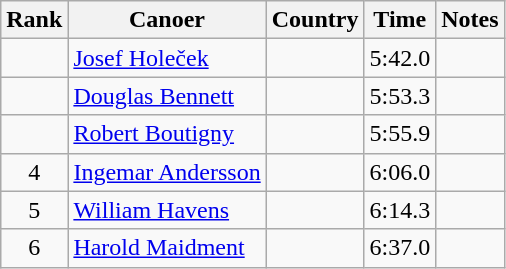<table class="wikitable sortable" width50% style="text-align:center;">
<tr>
<th>Rank</th>
<th>Canoer</th>
<th>Country</th>
<th>Time</th>
<th>Notes</th>
</tr>
<tr>
<td></td>
<td align="left"><a href='#'>Josef Holeček</a></td>
<td align="left"></td>
<td>5:42.0</td>
<td></td>
</tr>
<tr>
<td></td>
<td align="left"><a href='#'>Douglas Bennett</a></td>
<td align="left"></td>
<td>5:53.3</td>
<td></td>
</tr>
<tr>
<td></td>
<td align="left"><a href='#'>Robert Boutigny</a></td>
<td align="left"></td>
<td>5:55.9</td>
<td></td>
</tr>
<tr>
<td>4</td>
<td align="left"><a href='#'>Ingemar Andersson</a></td>
<td align="left"></td>
<td>6:06.0</td>
<td></td>
</tr>
<tr>
<td>5</td>
<td align="left"><a href='#'>William Havens</a></td>
<td align="left"></td>
<td>6:14.3</td>
<td></td>
</tr>
<tr>
<td>6</td>
<td align="left"><a href='#'>Harold Maidment</a></td>
<td align="left"></td>
<td>6:37.0</td>
<td></td>
</tr>
</table>
